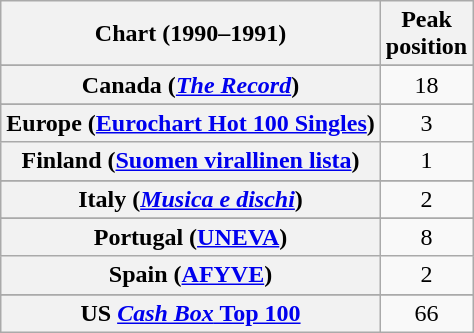<table class="wikitable sortable plainrowheaders" style="text-align:center">
<tr>
<th scope="col">Chart (1990–1991)</th>
<th scope="col">Peak<br>position</th>
</tr>
<tr>
</tr>
<tr>
</tr>
<tr>
</tr>
<tr>
<th scope="row">Canada (<em><a href='#'>The Record</a></em>)</th>
<td>18</td>
</tr>
<tr>
</tr>
<tr>
</tr>
<tr>
<th scope="row">Europe (<a href='#'>Eurochart Hot 100 Singles</a>)</th>
<td>3</td>
</tr>
<tr>
<th scope="row">Finland (<a href='#'>Suomen virallinen lista</a>)</th>
<td>1</td>
</tr>
<tr>
</tr>
<tr>
</tr>
<tr>
<th scope="row">Italy (<em><a href='#'>Musica e dischi</a></em>)</th>
<td>2</td>
</tr>
<tr>
</tr>
<tr>
</tr>
<tr>
</tr>
<tr>
</tr>
<tr>
<th scope="row">Portugal (<a href='#'>UNEVA</a>)</th>
<td>8</td>
</tr>
<tr>
<th scope="row">Spain (<a href='#'>AFYVE</a>)</th>
<td>2</td>
</tr>
<tr>
</tr>
<tr>
</tr>
<tr>
</tr>
<tr>
</tr>
<tr>
</tr>
<tr>
</tr>
<tr>
</tr>
<tr>
<th scope="row">US <a href='#'><em>Cash Box</em> Top 100</a></th>
<td>66</td>
</tr>
</table>
